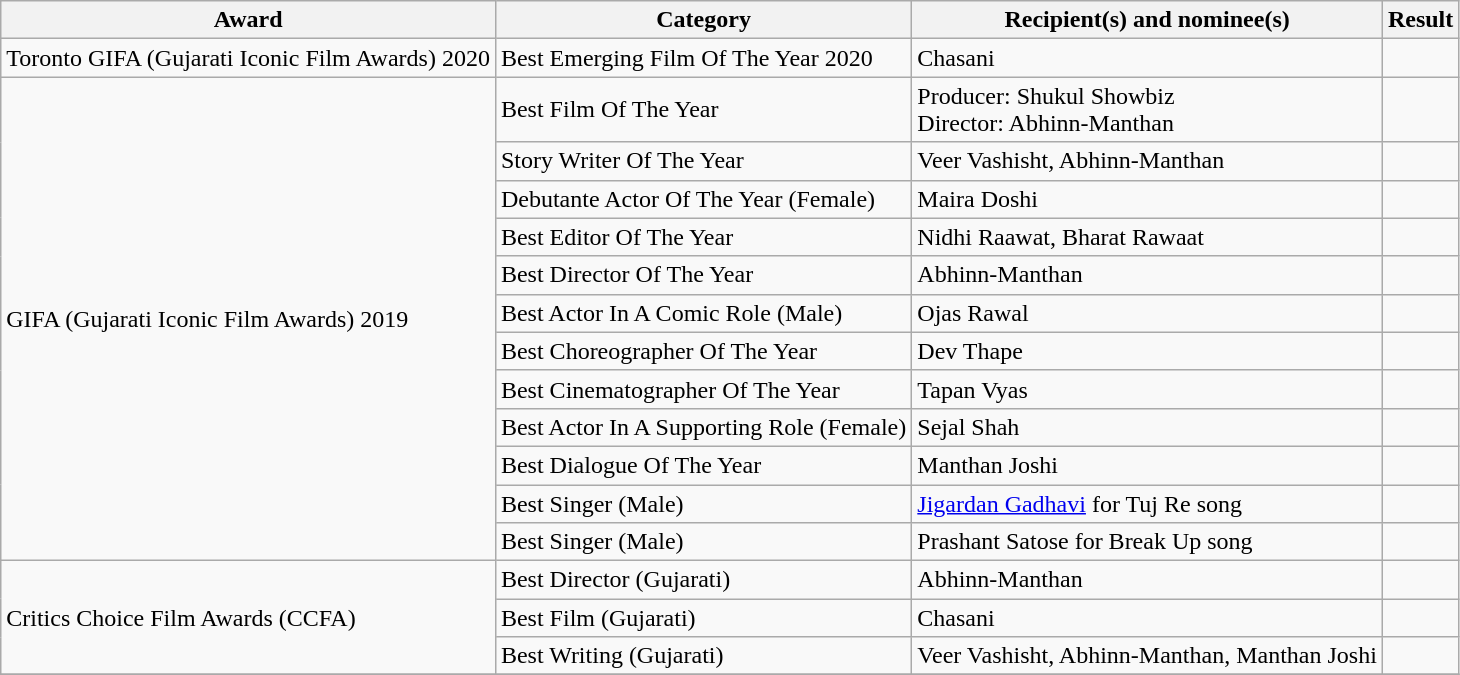<table class="wikitable sortable">
<tr>
<th>Award</th>
<th>Category</th>
<th>Recipient(s) and nominee(s)</th>
<th scope="col" class="unsortable">Result</th>
</tr>
<tr>
<td rowspan="1">Toronto GIFA (Gujarati Iconic Film Awards) 2020</td>
<td>Best Emerging Film Of The Year 2020</td>
<td>Chasani</td>
<td></td>
</tr>
<tr>
<td rowspan="12">GIFA (Gujarati Iconic Film Awards) 2019</td>
<td>Best Film Of The Year</td>
<td>Producer: Shukul Showbiz<br>Director: Abhinn-Manthan</td>
<td></td>
</tr>
<tr>
<td>Story Writer Of The Year</td>
<td>Veer Vashisht, Abhinn-Manthan</td>
<td></td>
</tr>
<tr>
<td>Debutante Actor Of The Year (Female)</td>
<td>Maira Doshi</td>
<td></td>
</tr>
<tr>
<td>Best Editor Of The Year</td>
<td>Nidhi Raawat, Bharat Rawaat</td>
<td></td>
</tr>
<tr>
<td>Best Director Of The Year</td>
<td>Abhinn-Manthan</td>
<td></td>
</tr>
<tr>
<td>Best Actor In A Comic Role (Male)</td>
<td>Ojas Rawal</td>
<td></td>
</tr>
<tr>
<td>Best Choreographer Of The Year</td>
<td>Dev Thape</td>
<td></td>
</tr>
<tr>
<td>Best Cinematographer Of The Year</td>
<td>Tapan Vyas</td>
<td></td>
</tr>
<tr>
<td>Best Actor In A Supporting Role (Female)</td>
<td>Sejal Shah</td>
<td></td>
</tr>
<tr>
<td>Best Dialogue Of The Year</td>
<td>Manthan Joshi</td>
<td></td>
</tr>
<tr>
<td>Best Singer (Male)</td>
<td><a href='#'>Jigardan Gadhavi</a> for Tuj Re song</td>
<td></td>
</tr>
<tr>
<td>Best Singer (Male)</td>
<td>Prashant Satose for Break Up song</td>
<td></td>
</tr>
<tr>
<td rowspan="3">Critics Choice Film Awards (CCFA)</td>
<td>Best Director (Gujarati)</td>
<td>Abhinn-Manthan</td>
<td></td>
</tr>
<tr>
<td>Best Film (Gujarati)</td>
<td>Chasani</td>
<td></td>
</tr>
<tr>
<td>Best Writing (Gujarati)</td>
<td>Veer Vashisht, Abhinn-Manthan, Manthan Joshi</td>
<td></td>
</tr>
<tr>
</tr>
</table>
